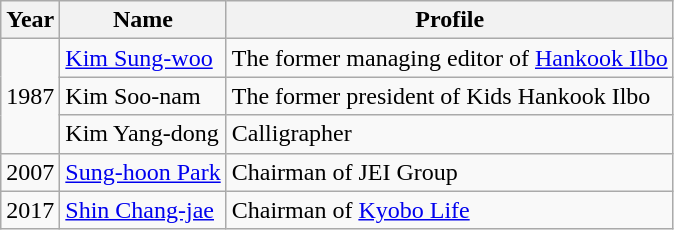<table class="wikitable">
<tr>
<th>Year</th>
<th>Name</th>
<th>Profile</th>
</tr>
<tr>
<td rowspan="3">1987</td>
<td><a href='#'>Kim Sung-woo</a></td>
<td>The former managing editor of <a href='#'>Hankook Ilbo</a></td>
</tr>
<tr>
<td>Kim Soo-nam</td>
<td>The former president of Kids Hankook Ilbo</td>
</tr>
<tr>
<td>Kim Yang-dong</td>
<td>Calligrapher</td>
</tr>
<tr>
<td>2007</td>
<td><a href='#'>Sung-hoon Park</a></td>
<td>Chairman of JEI Group</td>
</tr>
<tr>
<td>2017</td>
<td><a href='#'>Shin Chang-jae</a></td>
<td>Chairman of <a href='#'>Kyobo Life</a></td>
</tr>
</table>
